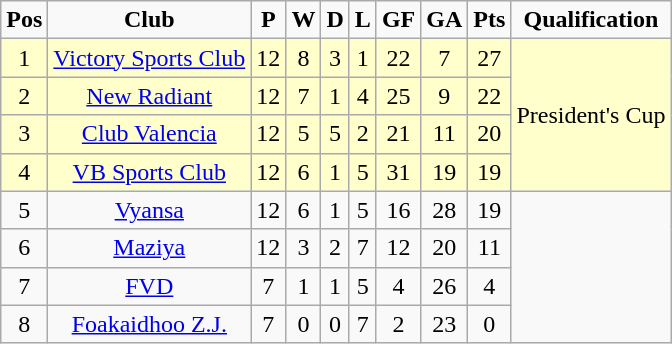<table class="wikitable" style="text-align: center;">
<tr>
<td><strong>Pos</strong></td>
<td><strong>Club</strong></td>
<td><strong>P</strong></td>
<td><strong>W</strong></td>
<td><strong>D</strong></td>
<td><strong>L</strong></td>
<td><strong>GF</strong></td>
<td><strong>GA</strong></td>
<td><strong>Pts</strong></td>
<td><strong>Qualification</strong></td>
</tr>
<tr style="background:#ffffcc">
<td>1</td>
<td><a href='#'>Victory Sports Club</a></td>
<td>12</td>
<td>8</td>
<td>3</td>
<td>1</td>
<td>22</td>
<td>7</td>
<td>27</td>
<td rowspan=4>President's Cup</td>
</tr>
<tr style="background:#ffffcc">
<td>2</td>
<td><a href='#'>New Radiant</a></td>
<td>12</td>
<td>7</td>
<td>1</td>
<td>4</td>
<td>25</td>
<td>9</td>
<td>22</td>
</tr>
<tr style="background:#ffffcc">
<td>3</td>
<td><a href='#'>Club Valencia</a></td>
<td>12</td>
<td>5</td>
<td>5</td>
<td>2</td>
<td>21</td>
<td>11</td>
<td>20</td>
</tr>
<tr style="background:#ffffcc">
<td>4</td>
<td><a href='#'>VB Sports Club</a></td>
<td>12</td>
<td>6</td>
<td>1</td>
<td>5</td>
<td>31</td>
<td>19</td>
<td>19</td>
</tr>
<tr>
<td>5</td>
<td><a href='#'>Vyansa</a></td>
<td>12</td>
<td>6</td>
<td>1</td>
<td>5</td>
<td>16</td>
<td>28</td>
<td>19</td>
</tr>
<tr>
<td>6</td>
<td><a href='#'>Maziya</a></td>
<td>12</td>
<td>3</td>
<td>2</td>
<td>7</td>
<td>12</td>
<td>20</td>
<td>11</td>
</tr>
<tr>
<td>7</td>
<td><a href='#'>FVD</a></td>
<td>7</td>
<td>1</td>
<td>1</td>
<td>5</td>
<td>4</td>
<td>26</td>
<td>4</td>
</tr>
<tr>
<td>8</td>
<td><a href='#'>Foakaidhoo Z.J.</a></td>
<td>7</td>
<td>0</td>
<td>0</td>
<td>7</td>
<td>2</td>
<td>23</td>
<td>0</td>
</tr>
</table>
